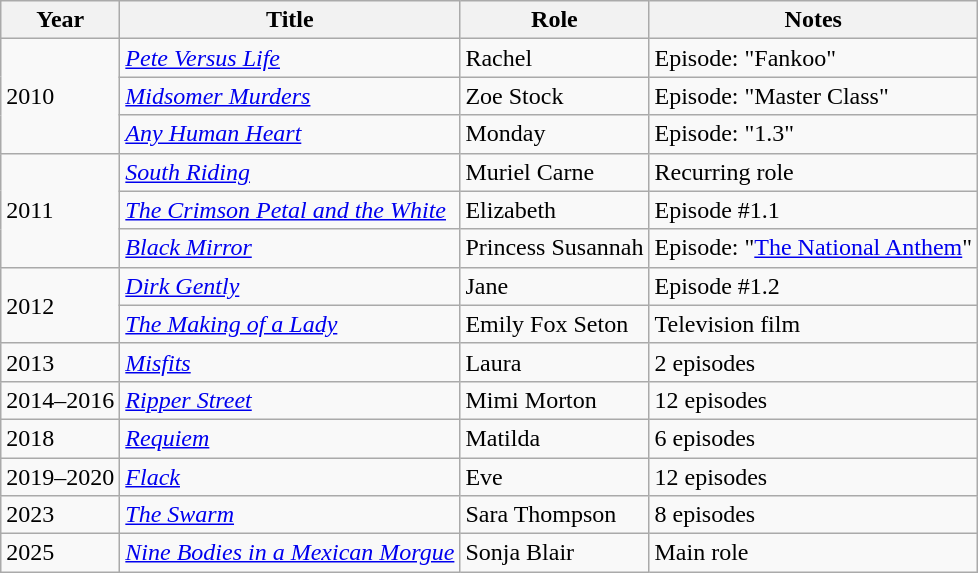<table class="wikitable sortable">
<tr>
<th>Year</th>
<th>Title</th>
<th>Role</th>
<th class="unsortable">Notes</th>
</tr>
<tr>
<td rowspan="3">2010</td>
<td><em><a href='#'>Pete Versus Life</a></em></td>
<td>Rachel</td>
<td>Episode: "Fankoo"</td>
</tr>
<tr>
<td><em><a href='#'>Midsomer Murders</a></em></td>
<td>Zoe Stock</td>
<td>Episode: "Master Class"</td>
</tr>
<tr>
<td><em><a href='#'>Any Human Heart</a></em></td>
<td>Monday</td>
<td>Episode: "1.3"</td>
</tr>
<tr>
<td rowspan="3">2011</td>
<td><em><a href='#'>South Riding</a></em></td>
<td>Muriel Carne</td>
<td>Recurring role</td>
</tr>
<tr>
<td><em><a href='#'>The Crimson Petal and the White</a></em></td>
<td>Elizabeth</td>
<td>Episode #1.1</td>
</tr>
<tr>
<td><em><a href='#'>Black Mirror</a></em></td>
<td>Princess Susannah</td>
<td>Episode: "<a href='#'>The National Anthem</a>"</td>
</tr>
<tr>
<td rowspan="2">2012</td>
<td><em><a href='#'>Dirk Gently</a></em></td>
<td>Jane</td>
<td>Episode #1.2</td>
</tr>
<tr>
<td><em><a href='#'>The Making of a Lady</a></em></td>
<td>Emily Fox Seton</td>
<td>Television film</td>
</tr>
<tr>
<td>2013</td>
<td><em><a href='#'>Misfits</a></em></td>
<td>Laura</td>
<td>2 episodes</td>
</tr>
<tr>
<td>2014–2016</td>
<td><em><a href='#'>Ripper Street</a></em></td>
<td>Mimi Morton</td>
<td>12 episodes</td>
</tr>
<tr>
<td>2018</td>
<td><em><a href='#'>Requiem</a></em></td>
<td>Matilda</td>
<td>6 episodes</td>
</tr>
<tr>
<td>2019–2020</td>
<td><em><a href='#'>Flack</a></em></td>
<td>Eve</td>
<td>12 episodes</td>
</tr>
<tr>
<td>2023</td>
<td><em><a href='#'>The Swarm</a></em></td>
<td>Sara Thompson</td>
<td>8 episodes</td>
</tr>
<tr>
<td>2025</td>
<td><em><a href='#'>Nine Bodies in a Mexican Morgue</a></em></td>
<td>Sonja Blair</td>
<td>Main role</td>
</tr>
</table>
